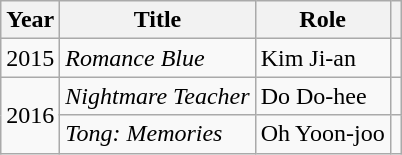<table class="wikitable  plainrowheaders">
<tr>
<th scope="col">Year</th>
<th scope="col">Title</th>
<th scope="col">Role</th>
<th scope="col" class="unsortable"></th>
</tr>
<tr>
<td>2015</td>
<td><em>Romance Blue</em></td>
<td>Kim Ji-an</td>
<td></td>
</tr>
<tr>
<td rowspan="2">2016</td>
<td><em>Nightmare Teacher</em></td>
<td>Do Do-hee</td>
<td></td>
</tr>
<tr>
<td><em>Tong: Memories</em></td>
<td>Oh Yoon-joo</td>
<td></td>
</tr>
</table>
